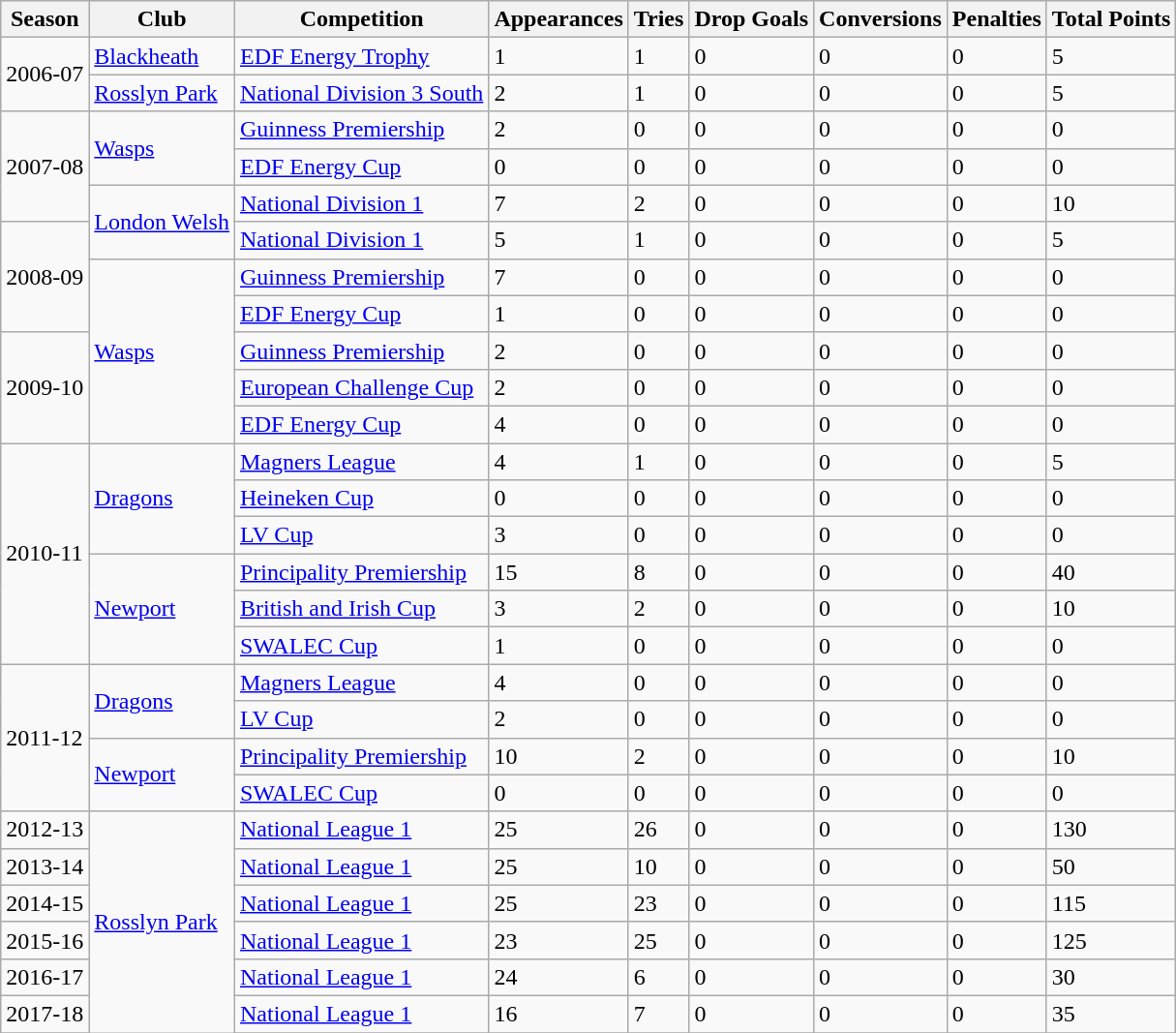<table class="wikitable sortable">
<tr>
<th>Season</th>
<th>Club</th>
<th>Competition</th>
<th>Appearances</th>
<th>Tries</th>
<th>Drop Goals</th>
<th>Conversions</th>
<th>Penalties</th>
<th>Total Points</th>
</tr>
<tr>
<td rowspan=2>2006-07</td>
<td><a href='#'>Blackheath</a></td>
<td><a href='#'>EDF Energy Trophy</a></td>
<td>1</td>
<td>1</td>
<td>0</td>
<td>0</td>
<td>0</td>
<td>5</td>
</tr>
<tr>
<td><a href='#'>Rosslyn Park</a></td>
<td><a href='#'>National Division 3 South</a></td>
<td>2</td>
<td>1</td>
<td>0</td>
<td>0</td>
<td>0</td>
<td>5</td>
</tr>
<tr>
<td rowspan=3>2007-08</td>
<td rowspan=2><a href='#'>Wasps</a></td>
<td><a href='#'>Guinness Premiership</a></td>
<td>2</td>
<td>0</td>
<td>0</td>
<td>0</td>
<td>0</td>
<td>0</td>
</tr>
<tr>
<td><a href='#'>EDF Energy Cup</a></td>
<td>0</td>
<td>0</td>
<td>0</td>
<td>0</td>
<td>0</td>
<td>0</td>
</tr>
<tr>
<td rowspan=2><a href='#'>London Welsh</a></td>
<td><a href='#'>National Division 1</a></td>
<td>7</td>
<td>2</td>
<td>0</td>
<td>0</td>
<td>0</td>
<td>10</td>
</tr>
<tr>
<td rowspan=3>2008-09</td>
<td><a href='#'>National Division 1</a></td>
<td>5</td>
<td>1</td>
<td>0</td>
<td>0</td>
<td>0</td>
<td>5</td>
</tr>
<tr>
<td rowspan=5><a href='#'>Wasps</a></td>
<td><a href='#'>Guinness Premiership</a></td>
<td>7</td>
<td>0</td>
<td>0</td>
<td>0</td>
<td>0</td>
<td>0</td>
</tr>
<tr>
<td><a href='#'>EDF Energy Cup</a></td>
<td>1</td>
<td>0</td>
<td>0</td>
<td>0</td>
<td>0</td>
<td>0</td>
</tr>
<tr>
<td rowspan=3>2009-10</td>
<td><a href='#'>Guinness Premiership</a></td>
<td>2</td>
<td>0</td>
<td>0</td>
<td>0</td>
<td>0</td>
<td>0</td>
</tr>
<tr>
<td><a href='#'>European Challenge Cup</a></td>
<td>2</td>
<td>0</td>
<td>0</td>
<td>0</td>
<td>0</td>
<td>0</td>
</tr>
<tr>
<td><a href='#'>EDF Energy Cup</a></td>
<td>4</td>
<td>0</td>
<td>0</td>
<td>0</td>
<td>0</td>
<td>0</td>
</tr>
<tr>
<td rowspan=6>2010-11</td>
<td rowspan=3><a href='#'>Dragons</a></td>
<td><a href='#'>Magners League</a></td>
<td>4</td>
<td>1</td>
<td>0</td>
<td>0</td>
<td>0</td>
<td>5</td>
</tr>
<tr>
<td><a href='#'>Heineken Cup</a></td>
<td>0</td>
<td>0</td>
<td>0</td>
<td>0</td>
<td>0</td>
<td>0</td>
</tr>
<tr>
<td><a href='#'>LV Cup</a></td>
<td>3</td>
<td>0</td>
<td>0</td>
<td>0</td>
<td>0</td>
<td>0</td>
</tr>
<tr>
<td rowspan=3><a href='#'>Newport</a></td>
<td><a href='#'>Principality Premiership</a></td>
<td>15</td>
<td>8</td>
<td>0</td>
<td>0</td>
<td>0</td>
<td>40</td>
</tr>
<tr>
<td><a href='#'>British and Irish Cup</a></td>
<td>3</td>
<td>2</td>
<td>0</td>
<td>0</td>
<td>0</td>
<td>10</td>
</tr>
<tr>
<td><a href='#'>SWALEC Cup</a></td>
<td>1</td>
<td>0</td>
<td>0</td>
<td>0</td>
<td>0</td>
<td>0</td>
</tr>
<tr>
<td rowspan=4>2011-12</td>
<td rowspan=2><a href='#'>Dragons</a></td>
<td><a href='#'>Magners League</a></td>
<td>4</td>
<td>0</td>
<td>0</td>
<td>0</td>
<td>0</td>
<td>0</td>
</tr>
<tr>
<td><a href='#'>LV Cup</a></td>
<td>2</td>
<td>0</td>
<td>0</td>
<td>0</td>
<td>0</td>
<td>0</td>
</tr>
<tr>
<td rowspan=2><a href='#'>Newport</a></td>
<td><a href='#'>Principality Premiership</a></td>
<td>10</td>
<td>2</td>
<td>0</td>
<td>0</td>
<td>0</td>
<td>10</td>
</tr>
<tr>
<td><a href='#'>SWALEC Cup</a></td>
<td>0</td>
<td>0</td>
<td>0</td>
<td>0</td>
<td>0</td>
<td>0</td>
</tr>
<tr>
<td>2012-13</td>
<td rowspan=10><a href='#'>Rosslyn Park</a></td>
<td><a href='#'>National League 1</a></td>
<td>25</td>
<td>26</td>
<td>0</td>
<td>0</td>
<td>0</td>
<td>130</td>
</tr>
<tr>
<td>2013-14</td>
<td><a href='#'>National League 1</a></td>
<td>25</td>
<td>10</td>
<td>0</td>
<td>0</td>
<td>0</td>
<td>50</td>
</tr>
<tr>
<td>2014-15</td>
<td><a href='#'>National League 1</a></td>
<td>25</td>
<td>23</td>
<td>0</td>
<td>0</td>
<td>0</td>
<td>115</td>
</tr>
<tr>
<td>2015-16</td>
<td><a href='#'>National League 1</a></td>
<td>23</td>
<td>25</td>
<td>0</td>
<td>0</td>
<td>0</td>
<td>125</td>
</tr>
<tr>
<td>2016-17</td>
<td><a href='#'>National League 1</a></td>
<td>24</td>
<td>6</td>
<td>0</td>
<td>0</td>
<td>0</td>
<td>30</td>
</tr>
<tr>
<td>2017-18</td>
<td><a href='#'>National League 1</a></td>
<td>16</td>
<td>7</td>
<td>0</td>
<td>0</td>
<td>0</td>
<td>35</td>
</tr>
<tr>
</tr>
</table>
